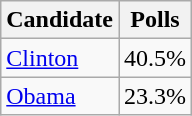<table class="wikitable sortable floatright">
<tr>
<th>Candidate</th>
<th>Polls</th>
</tr>
<tr>
<td><a href='#'>Clinton</a></td>
<td>40.5%</td>
</tr>
<tr>
<td><a href='#'>Obama</a></td>
<td>23.3%</td>
</tr>
</table>
